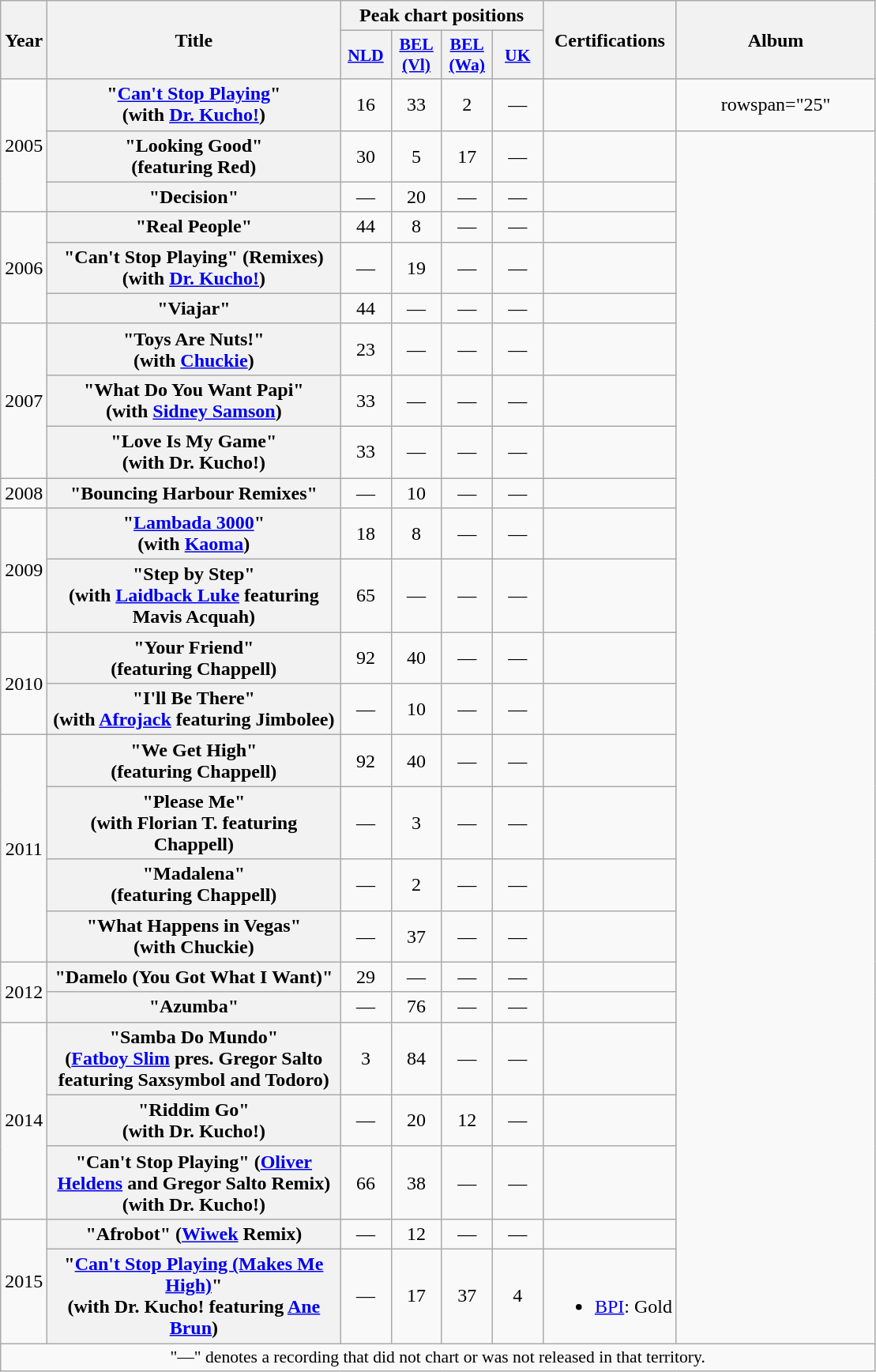<table class="wikitable plainrowheaders" style="text-align:center;">
<tr>
<th scope="col" rowspan="2" style="width:1em;">Year</th>
<th scope="col" rowspan="2" style="width:15em;">Title</th>
<th scope="col" colspan="4">Peak chart positions</th>
<th scope="col" rowspan="2">Certifications</th>
<th scope="col" rowspan="2" style="width:10em;">Album</th>
</tr>
<tr>
<th scope="col" style="width:2.5em;font-size:90%;"><a href='#'>NLD</a><br></th>
<th scope="col" style="width:2.5em;font-size:90%;"><a href='#'>BEL (Vl)</a><br></th>
<th scope="col" style="width:2.5em;font-size:90%;"><a href='#'>BEL (Wa)</a><br></th>
<th scope="col" style="width:2.5em;font-size:90%;"><a href='#'>UK</a><br></th>
</tr>
<tr>
<td rowspan="3">2005</td>
<th scope="row">"<a href='#'>Can't Stop Playing</a>" <br><span>(with <a href='#'>Dr. Kucho!</a>)</span></th>
<td>16</td>
<td>33</td>
<td>2</td>
<td>—</td>
<td></td>
<td>rowspan="25" </td>
</tr>
<tr>
<th scope="row">"Looking Good" <br><span>(featuring Red)</span></th>
<td>30</td>
<td>5</td>
<td>17</td>
<td>—</td>
<td></td>
</tr>
<tr>
<th scope="row">"Decision"</th>
<td>—</td>
<td>20</td>
<td>—</td>
<td>—</td>
<td></td>
</tr>
<tr>
<td rowspan="3">2006</td>
<th scope="row">"Real People"</th>
<td>44</td>
<td>8</td>
<td>—</td>
<td>—</td>
<td></td>
</tr>
<tr>
<th scope="row">"Can't Stop Playing" (Remixes) <br><span>(with <a href='#'>Dr. Kucho!</a>)</span></th>
<td>—</td>
<td>19</td>
<td>—</td>
<td>—</td>
<td></td>
</tr>
<tr>
<th scope="row">"Viajar"</th>
<td>44</td>
<td>—</td>
<td>—</td>
<td>—</td>
<td></td>
</tr>
<tr>
<td rowspan="3">2007</td>
<th scope="row">"Toys Are Nuts!" <br><span>(with <a href='#'>Chuckie</a>)</span></th>
<td>23</td>
<td>—</td>
<td>—</td>
<td>—</td>
<td></td>
</tr>
<tr>
<th scope="row">"What Do You Want Papi" <br><span>(with <a href='#'>Sidney Samson</a>)</span></th>
<td>33</td>
<td>—</td>
<td>—</td>
<td>—</td>
<td></td>
</tr>
<tr>
<th scope="row">"Love Is My Game" <br><span>(with Dr. Kucho!)</span></th>
<td>33</td>
<td>—</td>
<td>—</td>
<td>—</td>
<td></td>
</tr>
<tr>
<td rowspan="1">2008</td>
<th scope="row">"Bouncing Harbour Remixes"</th>
<td>—</td>
<td>10</td>
<td>—</td>
<td>—</td>
<td></td>
</tr>
<tr>
<td rowspan="2">2009</td>
<th scope="row">"<a href='#'>Lambada 3000</a>" <br><span>(with <a href='#'>Kaoma</a>)</span></th>
<td>18</td>
<td>8</td>
<td>—</td>
<td>—</td>
<td></td>
</tr>
<tr>
<th scope="row">"Step by Step" <br><span>(with <a href='#'>Laidback Luke</a> featuring Mavis Acquah)</span></th>
<td>65</td>
<td>—</td>
<td>—</td>
<td>—</td>
<td></td>
</tr>
<tr>
<td rowspan="2">2010</td>
<th scope="row">"Your Friend" <br><span>(featuring Chappell)</span></th>
<td>92</td>
<td>40</td>
<td>—</td>
<td>—</td>
<td></td>
</tr>
<tr>
<th scope="row">"I'll Be There" <br><span>(with <a href='#'>Afrojack</a> featuring Jimbolee)</span></th>
<td>—</td>
<td>10</td>
<td>—</td>
<td>—</td>
<td></td>
</tr>
<tr>
<td rowspan="4">2011</td>
<th scope="row">"We Get High" <br><span>(featuring Chappell)</span></th>
<td>92</td>
<td>40</td>
<td>—</td>
<td>—</td>
<td></td>
</tr>
<tr>
<th scope="row">"Please Me" <br><span>(with Florian T. featuring Chappell)</span></th>
<td>—</td>
<td>3</td>
<td>—</td>
<td>—</td>
<td></td>
</tr>
<tr>
<th scope="row">"Madalena" <br><span>(featuring Chappell)</span></th>
<td>—</td>
<td>2</td>
<td>—</td>
<td>—</td>
<td></td>
</tr>
<tr>
<th scope="row">"What Happens in Vegas" <br><span>(with Chuckie)</span></th>
<td>—</td>
<td>37</td>
<td>—</td>
<td>—</td>
<td></td>
</tr>
<tr>
<td rowspan="2">2012</td>
<th scope="row">"Damelo (You Got What I Want)"</th>
<td>29</td>
<td>—</td>
<td>—</td>
<td>—</td>
<td></td>
</tr>
<tr>
<th scope="row">"Azumba"</th>
<td>—</td>
<td>76</td>
<td>—</td>
<td>—</td>
<td></td>
</tr>
<tr>
<td rowspan="3">2014</td>
<th scope="row">"Samba Do Mundo" <br><span>(<a href='#'>Fatboy Slim</a> pres. Gregor Salto featuring Saxsymbol and Todoro)</span></th>
<td>3</td>
<td>84</td>
<td>—</td>
<td>—</td>
<td></td>
</tr>
<tr>
<th scope="row">"Riddim Go" <br><span>(with Dr. Kucho!)</span></th>
<td>—</td>
<td>20</td>
<td>12</td>
<td>—</td>
<td></td>
</tr>
<tr>
<th scope="row">"Can't Stop Playing" (<a href='#'>Oliver Heldens</a> and Gregor Salto Remix) <br><span>(with Dr. Kucho!)</span></th>
<td>66</td>
<td>38</td>
<td>—</td>
<td>—</td>
<td></td>
</tr>
<tr>
<td rowspan="2">2015</td>
<th scope="row">"Afrobot" (<a href='#'>Wiwek</a> Remix)</th>
<td>—</td>
<td>12</td>
<td>—</td>
<td>—</td>
<td></td>
</tr>
<tr>
<th scope="row">"<a href='#'>Can't Stop Playing (Makes Me High)</a>" <br><span>(with Dr. Kucho! featuring <a href='#'>Ane Brun</a>)</span></th>
<td>—</td>
<td>17</td>
<td>37</td>
<td>4</td>
<td><br><ul><li><a href='#'>BPI</a>: Gold</li></ul></td>
</tr>
<tr>
<td colspan="16" style="font-size:90%">"—" denotes a recording that did not chart or was not released in that territory.</td>
</tr>
</table>
